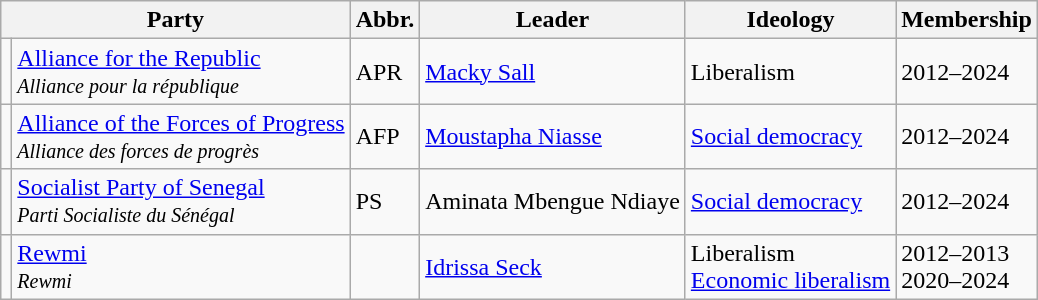<table class=wikitable>
<tr>
<th colspan="2">Party</th>
<th>Abbr.</th>
<th>Leader</th>
<th>Ideology</th>
<th>Membership</th>
</tr>
<tr>
<td bgcolor=></td>
<td><a href='#'>Alliance for the Republic</a><br><small><em>Alliance pour la république</em></small></td>
<td>APR</td>
<td><a href='#'>Macky Sall</a></td>
<td>Liberalism</td>
<td>2012–2024</td>
</tr>
<tr>
<td bgcolor=></td>
<td><a href='#'>Alliance of the Forces of Progress</a><br><small><em>Alliance des forces de progrès</em></small></td>
<td>AFP</td>
<td><a href='#'>Moustapha Niasse</a></td>
<td><a href='#'>Social democracy</a></td>
<td>2012–2024</td>
</tr>
<tr>
<td bgcolor=></td>
<td><a href='#'>Socialist Party of Senegal</a><br><small><em>Parti Socialiste du Sénégal</em></small></td>
<td>PS</td>
<td>Aminata Mbengue Ndiaye</td>
<td><a href='#'>Social democracy</a></td>
<td>2012–2024</td>
</tr>
<tr>
<td bgcolor=></td>
<td><a href='#'>Rewmi</a><br><small><em>Rewmi</em></small></td>
<td></td>
<td><a href='#'>Idrissa Seck</a></td>
<td>Liberalism<br><a href='#'>Economic liberalism</a></td>
<td>2012–2013<br>2020–2024</td>
</tr>
</table>
